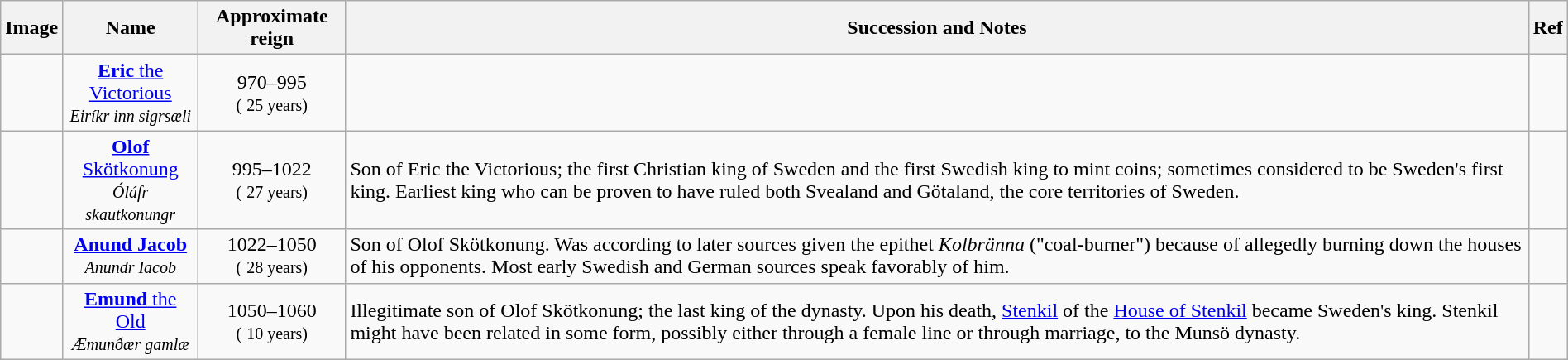<table class="wikitable sortable mw-collapsible" style="width:100%;">
<tr>
<th>Image</th>
<th>Name</th>
<th>Approximate reign</th>
<th>Succession and Notes</th>
<th>Ref</th>
</tr>
<tr>
<td></td>
<td align="center"><a href='#'><strong>Eric</strong> the Victorious</a><br><small><em>Eiríkr inn sigrsæli</em></small></td>
<td align="center"> 970–995<br><small>(</small> <small>25 years)</small></td>
<td></td>
<td></td>
</tr>
<tr>
<td></td>
<td align="center"><a href='#'><strong>Olof</strong> Skötkonung</a><br><small><em>Óláfr skautkonungr</em></small></td>
<td align="center"> 995–1022<br><small>(</small> <small>27 years)</small></td>
<td>Son of Eric the Victorious; the first Christian king of Sweden and the first Swedish king to mint coins; sometimes considered to be Sweden's first king. Earliest king who can be proven to have ruled both Svealand and Götaland, the core territories of Sweden.</td>
<td></td>
</tr>
<tr>
<td></td>
<td align="center"><strong><a href='#'>Anund Jacob</a></strong><br><small><em>Anundr Iacob</em></small></td>
<td align="center"> 1022–1050<br><small>(</small> <small>28 years)</small></td>
<td>Son of Olof Skötkonung. Was according to later sources given the epithet <em>Kolbränna</em> ("coal-burner") because of allegedly burning down the houses of his opponents. Most early Swedish and German sources speak favorably of him.</td>
<td></td>
</tr>
<tr>
<td></td>
<td align="center"><a href='#'><strong>Emund</strong> the Old</a><br><small><em>Æmunðær gamlæ</em></small></td>
<td align="center"> 1050–1060<br><small>(</small> <small>10 years)</small></td>
<td>Illegitimate son of Olof Skötkonung; the last king of the dynasty. Upon his death, <a href='#'>Stenkil</a> of the <a href='#'>House of Stenkil</a> became Sweden's king. Stenkil might have been related in some form, possibly either through a female line or through marriage, to the Munsö dynasty.</td>
<td></td>
</tr>
</table>
